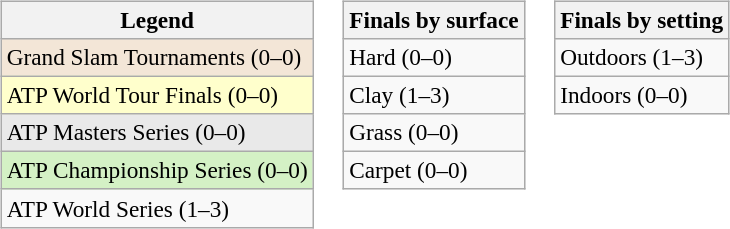<table>
<tr valign=top>
<td><br><table class=wikitable style=font-size:97%>
<tr>
<th>Legend</th>
</tr>
<tr style="background:#f3e6d7;">
<td>Grand Slam Tournaments (0–0)</td>
</tr>
<tr style="background:#ffc;">
<td>ATP World Tour Finals (0–0)</td>
</tr>
<tr style="background:#e9e9e9;">
<td>ATP Masters Series (0–0)</td>
</tr>
<tr style="background:#d4f1c5;">
<td>ATP Championship Series (0–0)</td>
</tr>
<tr>
<td>ATP World Series (1–3)</td>
</tr>
</table>
</td>
<td><br><table class=wikitable style=font-size:97%>
<tr>
<th>Finals by surface</th>
</tr>
<tr>
<td>Hard (0–0)</td>
</tr>
<tr>
<td>Clay (1–3)</td>
</tr>
<tr>
<td>Grass (0–0)</td>
</tr>
<tr>
<td>Carpet (0–0)</td>
</tr>
</table>
</td>
<td><br><table class=wikitable style=font-size:97%>
<tr>
<th>Finals by setting</th>
</tr>
<tr>
<td>Outdoors (1–3)</td>
</tr>
<tr>
<td>Indoors (0–0)</td>
</tr>
</table>
</td>
</tr>
</table>
